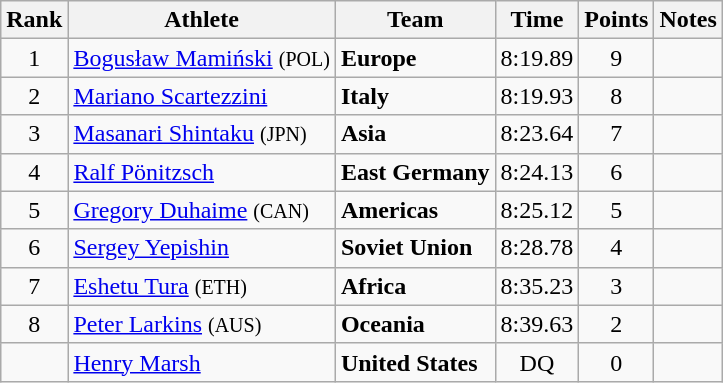<table class="wikitable" style="text-align:center">
<tr>
<th>Rank</th>
<th>Athlete</th>
<th>Team</th>
<th>Time</th>
<th>Points</th>
<th>Notes</th>
</tr>
<tr>
<td>1</td>
<td align="left"><a href='#'>Bogusław Mamiński</a> <small>(POL)</small></td>
<td align=left><strong>Europe</strong></td>
<td>8:19.89</td>
<td>9</td>
<td></td>
</tr>
<tr>
<td>2</td>
<td align="left"><a href='#'>Mariano Scartezzini</a></td>
<td align=left><strong>Italy</strong></td>
<td>8:19.93</td>
<td>8</td>
<td></td>
</tr>
<tr>
<td>3</td>
<td align="left"><a href='#'>Masanari Shintaku</a> <small>(JPN)</small></td>
<td align=left><strong>Asia</strong></td>
<td>8:23.64</td>
<td>7</td>
<td></td>
</tr>
<tr>
<td>4</td>
<td align="left"><a href='#'>Ralf Pönitzsch</a></td>
<td align=left><strong>East Germany</strong></td>
<td>8:24.13</td>
<td>6</td>
<td></td>
</tr>
<tr>
<td>5</td>
<td align="left"><a href='#'>Gregory Duhaime</a> <small>(CAN)</small></td>
<td align=left><strong>Americas</strong></td>
<td>8:25.12</td>
<td>5</td>
<td></td>
</tr>
<tr>
<td>6</td>
<td align="left"><a href='#'>Sergey Yepishin</a></td>
<td align=left><strong>Soviet Union</strong></td>
<td>8:28.78</td>
<td>4</td>
<td></td>
</tr>
<tr>
<td>7</td>
<td align="left"><a href='#'>Eshetu Tura</a> <small>(ETH)</small></td>
<td align=left><strong>Africa</strong></td>
<td>8:35.23</td>
<td>3</td>
<td></td>
</tr>
<tr>
<td>8</td>
<td align="left"><a href='#'>Peter Larkins</a> <small>(AUS)</small></td>
<td align=left><strong>Oceania</strong></td>
<td>8:39.63</td>
<td>2</td>
<td></td>
</tr>
<tr>
<td></td>
<td align="left"><a href='#'>Henry Marsh</a></td>
<td align=left><strong>United States</strong></td>
<td>DQ</td>
<td>0</td>
<td></td>
</tr>
</table>
